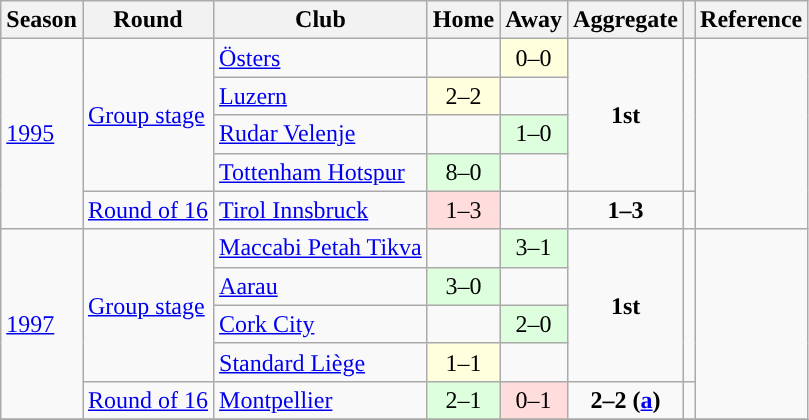<table class="wikitable" style="text-align:left">
<tr>
<th>Season</th>
<th>Round</th>
<th>Club</th>
<th>Home</th>
<th>Away</th>
<th>Aggregate</th>
<th></th>
<th>Reference</th>
</tr>
<tr>
<td rowspan=5><a href='#'>1995</a></td>
<td rowspan=4><a href='#'>Group stage</a></td>
<td> <a href='#'>Östers</a></td>
<td></td>
<td style="text-align:center; background:#ffd;">0–0</td>
<td style="text-align:center;" rowspan=4><strong>1st</strong></td>
<td rowspan="4"></td>
<td rowspan=5 style="text-align:center;"></td>
</tr>
<tr>
<td> <a href='#'>Luzern</a></td>
<td style="text-align:center; background:#ffd;">2–2</td>
<td></td>
</tr>
<tr>
<td> <a href='#'>Rudar Velenje</a></td>
<td></td>
<td style="text-align:center; background:#dfd;">1–0</td>
</tr>
<tr>
<td> <a href='#'>Tottenham Hotspur</a></td>
<td style="text-align:center; background:#dfd;">8–0</td>
<td></td>
</tr>
<tr>
<td><a href='#'>Round of 16</a></td>
<td> <a href='#'>Tirol Innsbruck</a></td>
<td style="text-align:center; background:#fdd;">1–3</td>
<td></td>
<td style="text-align:center;"><strong>1–3</strong></td>
<td></td>
</tr>
<tr>
<td rowspan=5><a href='#'>1997</a></td>
<td rowspan=4><a href='#'>Group stage</a></td>
<td> <a href='#'>Maccabi Petah Tikva</a></td>
<td></td>
<td style="text-align:center; background:#dfd;">3–1</td>
<td style="text-align:center;" rowspan=4><strong>1st</strong></td>
<td rowspan="4"></td>
<td rowspan=5 style="text-align:center;"></td>
</tr>
<tr>
<td> <a href='#'>Aarau</a></td>
<td style="text-align:center; background:#dfd;">3–0</td>
<td></td>
</tr>
<tr>
<td> <a href='#'>Cork City</a></td>
<td></td>
<td style="text-align:center; background:#dfd;">2–0</td>
</tr>
<tr>
<td> <a href='#'>Standard Liège</a></td>
<td style="text-align:center; background:#ffd;">1–1</td>
<td></td>
</tr>
<tr>
<td><a href='#'>Round of 16</a></td>
<td> <a href='#'>Montpellier</a></td>
<td style="text-align:center; background:#dfd;">2–1</td>
<td style="text-align:center; background:#fdd;">0–1</td>
<td style="text-align:center;"><strong>2–2 (<a href='#'>a</a>)</strong></td>
<td></td>
</tr>
<tr>
</tr>
</table>
